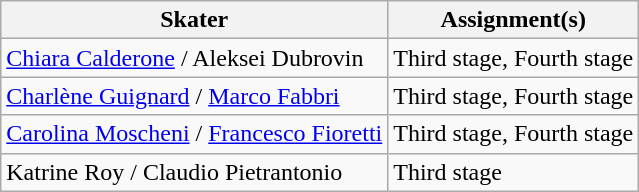<table class="wikitable">
<tr>
<th>Skater</th>
<th>Assignment(s)</th>
</tr>
<tr>
<td> <a href='#'>Chiara Calderone</a> / Aleksei Dubrovin</td>
<td>Third stage, Fourth stage</td>
</tr>
<tr>
<td> <a href='#'>Charlène Guignard</a> / <a href='#'>Marco Fabbri</a></td>
<td>Third stage, Fourth stage</td>
</tr>
<tr>
<td> <a href='#'>Carolina Moscheni</a> / <a href='#'>Francesco Fioretti</a></td>
<td>Third stage, Fourth stage</td>
</tr>
<tr>
<td> Katrine Roy / Claudio Pietrantonio</td>
<td>Third stage</td>
</tr>
</table>
